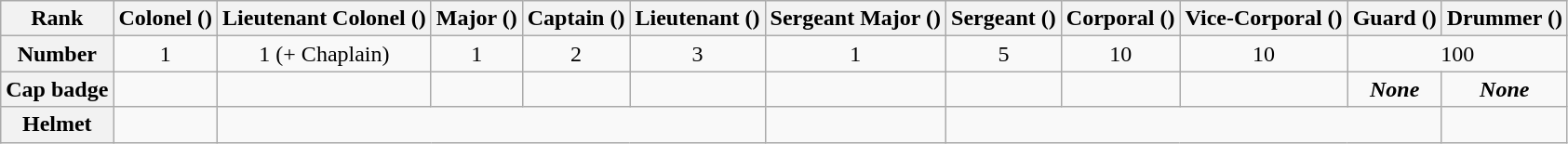<table class="wikitable">
<tr style="text-align:center;">
<th>Rank</th>
<th>Colonel ()</th>
<th>Lieutenant Colonel ()</th>
<th>Major ()</th>
<th>Captain ()</th>
<th>Lieutenant ()</th>
<th>Sergeant Major ()</th>
<th>Sergeant ()</th>
<th>Corporal ()</th>
<th>Vice-Corporal ()</th>
<th>Guard ()</th>
<th>Drummer ()</th>
</tr>
<tr style="text-align:center;">
<th>Number</th>
<td>1</td>
<td>1 (+ Chaplain)</td>
<td>1</td>
<td>2</td>
<td>3</td>
<td>1</td>
<td>5</td>
<td>10</td>
<td>10</td>
<td colspan=2>100</td>
</tr>
<tr style="text-align:center;">
<th>Cap badge</th>
<td></td>
<td></td>
<td></td>
<td></td>
<td></td>
<td></td>
<td></td>
<td></td>
<td></td>
<td><strong><em>None</em></strong></td>
<td><strong><em>None</em></strong></td>
</tr>
<tr style="text-align:center;">
<th>Helmet</th>
<td></td>
<td colspan=4></td>
<td></td>
<td colspan=4></td>
<td></td>
</tr>
</table>
